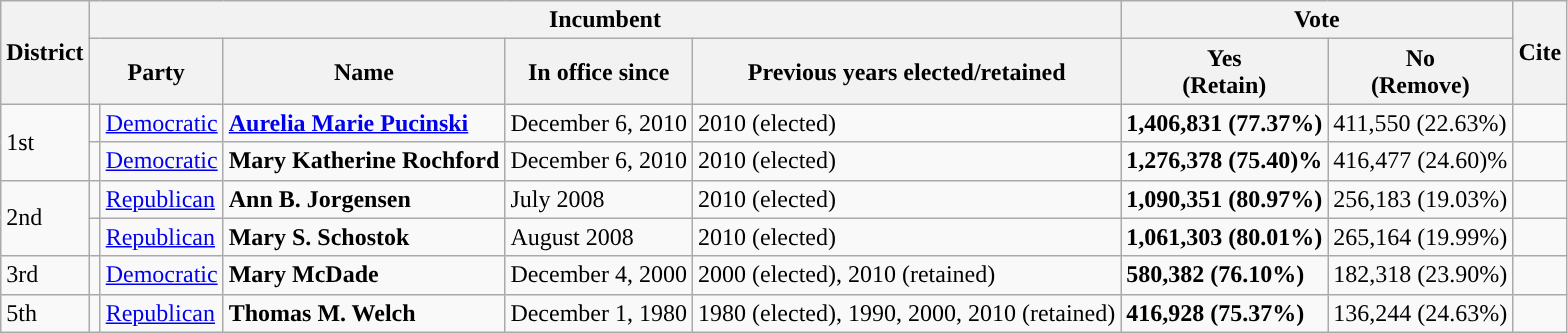<table class="wikitable">
<tr>
<th rowspan =2>District</th>
<th colspan=5>Incumbent</th>
<th colspan="2">Vote</th>
<th rowspan =2>Cite</th>
</tr>
<tr>
<th colspan="2">Party</th>
<th>Name</th>
<th>In office since</th>
<th>Previous years elected/retained</th>
<th>Yes<br>(Retain)</th>
<th>No<br>(Remove)</th>
</tr>
<tr>
<td rowspan=2>1st</td>
<td style="background-color:"></td>
<td><a href='#'>Democratic</a></td>
<td><strong><a href='#'>Aurelia Marie Pucinski</a></strong></td>
<td>December 6, 2010</td>
<td>2010 (elected)</td>
<td><strong>1,406,831 (77.37%)</strong></td>
<td>411,550 (22.63%)</td>
<td></td>
</tr>
<tr>
<td style="background-color:"></td>
<td><a href='#'>Democratic</a></td>
<td><strong>Mary Katherine Rochford</strong></td>
<td>December 6, 2010</td>
<td>2010 (elected)</td>
<td><strong>1,276,378 (75.40)%</strong></td>
<td>416,477 (24.60)%</td>
<td></td>
</tr>
<tr>
<td rowspan=2>2nd</td>
<td style="background-color:"></td>
<td><a href='#'>Republican</a></td>
<td><strong>Ann B. Jorgensen</strong></td>
<td>July 2008</td>
<td>2010 (elected)</td>
<td><strong>1,090,351 (80.97%)</strong></td>
<td>256,183 (19.03%)</td>
<td></td>
</tr>
<tr>
<td style="background-color:"></td>
<td><a href='#'>Republican</a></td>
<td><strong>Mary S. Schostok</strong></td>
<td>August 2008</td>
<td>2010 (elected)</td>
<td><strong>1,061,303 (80.01%)</strong></td>
<td>265,164 (19.99%)</td>
<td></td>
</tr>
<tr>
<td>3rd</td>
<td style="background-color:"></td>
<td><a href='#'>Democratic</a></td>
<td><strong>Mary McDade</strong></td>
<td>December 4, 2000</td>
<td>2000 (elected), 2010 (retained)</td>
<td><strong>580,382 (76.10%)</strong></td>
<td>182,318 (23.90%)</td>
<td><br></td>
</tr>
<tr>
<td>5th</td>
<td style="background-color:"></td>
<td><a href='#'>Republican</a></td>
<td><strong>Thomas M. Welch</strong></td>
<td>December 1, 1980</td>
<td>1980 (elected), 1990, 2000, 2010 (retained)</td>
<td><strong>416,928 (75.37%)</strong></td>
<td>136,244 (24.63%)</td>
<td></td>
</tr>
</table>
